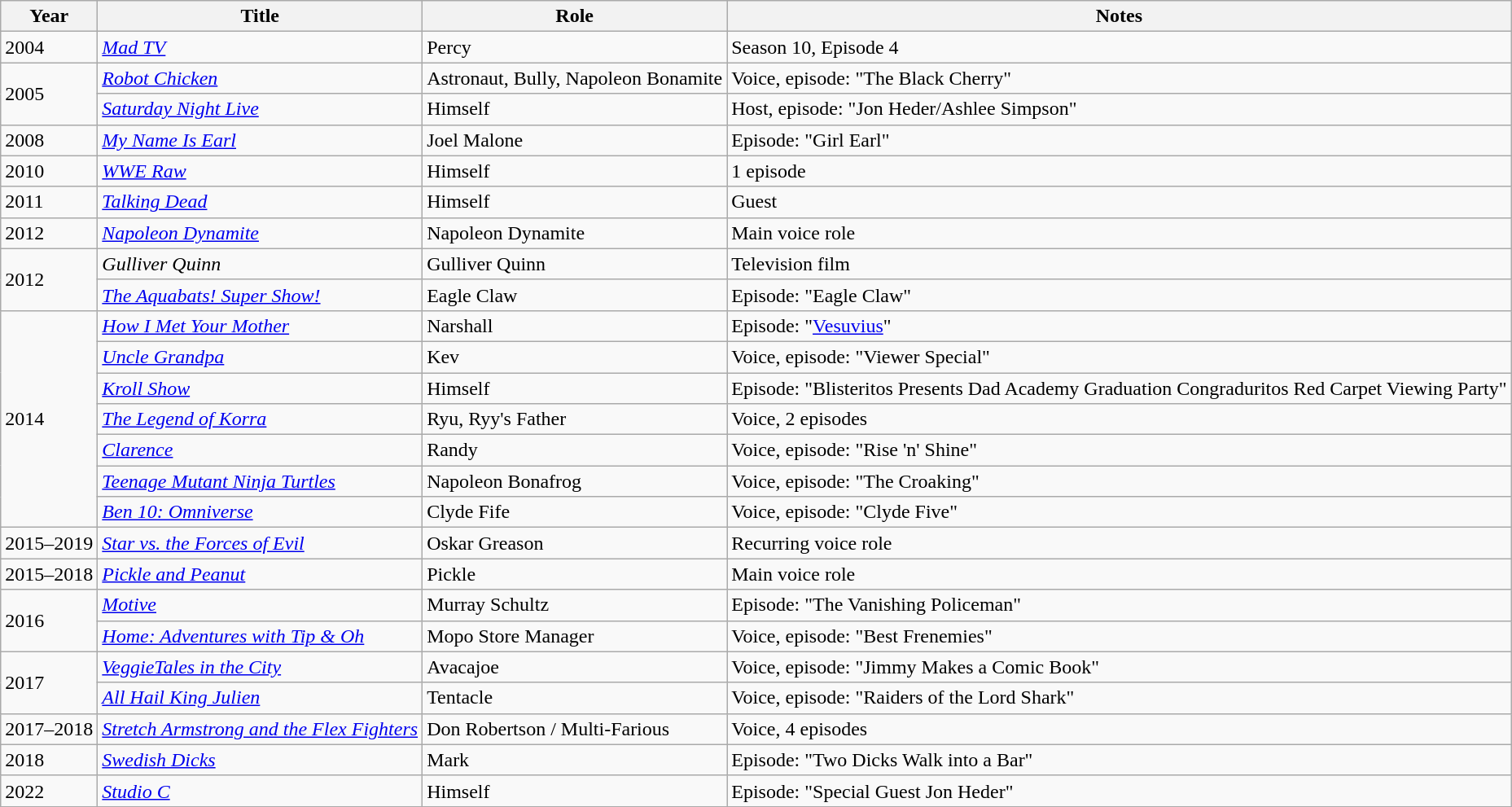<table class="wikitable sortable">
<tr>
<th>Year</th>
<th>Title</th>
<th>Role</th>
<th class="unsortable">Notes</th>
</tr>
<tr>
<td>2004</td>
<td><em><a href='#'>Mad TV</a></em></td>
<td>Percy</td>
<td>Season 10, Episode 4</td>
</tr>
<tr>
<td rowspan=2>2005</td>
<td><em><a href='#'>Robot Chicken</a></em></td>
<td>Astronaut, Bully, Napoleon Bonamite</td>
<td>Voice, episode: "The Black Cherry"</td>
</tr>
<tr>
<td><em><a href='#'>Saturday Night Live</a></em></td>
<td>Himself</td>
<td>Host, episode: "Jon Heder/Ashlee Simpson"</td>
</tr>
<tr>
<td>2008</td>
<td><em><a href='#'>My Name Is Earl</a></em></td>
<td>Joel Malone</td>
<td>Episode: "Girl Earl"</td>
</tr>
<tr>
<td>2010</td>
<td><em><a href='#'>WWE Raw</a></em></td>
<td>Himself</td>
<td>1 episode</td>
</tr>
<tr>
<td>2011</td>
<td><em><a href='#'>Talking Dead</a></em></td>
<td>Himself</td>
<td>Guest</td>
</tr>
<tr>
<td>2012</td>
<td><em><a href='#'>Napoleon Dynamite</a></em></td>
<td>Napoleon Dynamite</td>
<td>Main voice role</td>
</tr>
<tr>
<td rowspan=2>2012</td>
<td><em>Gulliver Quinn</em></td>
<td>Gulliver Quinn</td>
<td>Television film</td>
</tr>
<tr>
<td><em><a href='#'>The Aquabats! Super Show!</a></em></td>
<td>Eagle Claw</td>
<td>Episode: "Eagle Claw"</td>
</tr>
<tr>
<td rowspan=7>2014</td>
<td><em><a href='#'>How I Met Your Mother</a></em></td>
<td>Narshall</td>
<td>Episode: "<a href='#'>Vesuvius</a>"</td>
</tr>
<tr>
<td><em><a href='#'>Uncle Grandpa</a></em></td>
<td>Kev</td>
<td>Voice, episode: "Viewer Special"</td>
</tr>
<tr>
<td><em><a href='#'>Kroll Show</a></em></td>
<td>Himself</td>
<td>Episode: "Blisteritos Presents Dad Academy Graduation Congraduritos Red Carpet Viewing Party"</td>
</tr>
<tr>
<td><em><a href='#'>The Legend of Korra</a></em></td>
<td>Ryu, Ryy's Father</td>
<td>Voice, 2 episodes</td>
</tr>
<tr>
<td><em><a href='#'>Clarence</a></em></td>
<td>Randy</td>
<td>Voice, episode: "Rise 'n' Shine"</td>
</tr>
<tr>
<td><em><a href='#'>Teenage Mutant Ninja Turtles</a></em></td>
<td>Napoleon Bonafrog</td>
<td>Voice, episode: "The Croaking"</td>
</tr>
<tr>
<td><em><a href='#'>Ben 10: Omniverse</a></em></td>
<td>Clyde Fife</td>
<td>Voice, episode: "Clyde Five"</td>
</tr>
<tr>
<td>2015–2019</td>
<td><em><a href='#'>Star vs. the Forces of Evil</a></em></td>
<td>Oskar Greason</td>
<td>Recurring voice role</td>
</tr>
<tr>
<td>2015–2018</td>
<td><em><a href='#'>Pickle and Peanut</a></em></td>
<td>Pickle</td>
<td>Main voice role</td>
</tr>
<tr>
<td rowspan=2>2016</td>
<td><em><a href='#'>Motive</a></em></td>
<td>Murray Schultz</td>
<td>Episode: "The Vanishing Policeman"</td>
</tr>
<tr>
<td><em><a href='#'>Home: Adventures with Tip & Oh</a></em></td>
<td>Mopo Store Manager</td>
<td>Voice, episode: "Best Frenemies"</td>
</tr>
<tr>
<td rowspan=2>2017</td>
<td><em><a href='#'>VeggieTales in the City</a></em></td>
<td>Avacajoe</td>
<td>Voice, episode: "Jimmy Makes a Comic Book"</td>
</tr>
<tr>
<td><em><a href='#'>All Hail King Julien</a></em></td>
<td>Tentacle</td>
<td>Voice, episode: "Raiders of the Lord Shark"</td>
</tr>
<tr>
<td>2017–2018</td>
<td><em><a href='#'>Stretch Armstrong and the Flex Fighters</a></em></td>
<td>Don Robertson / Multi-Farious</td>
<td>Voice, 4 episodes</td>
</tr>
<tr>
<td>2018</td>
<td><em><a href='#'>Swedish Dicks</a></em></td>
<td>Mark</td>
<td>Episode: "Two Dicks Walk into a Bar"</td>
</tr>
<tr>
<td>2022</td>
<td><em><a href='#'>Studio C</a></em></td>
<td>Himself</td>
<td>Episode: "Special Guest Jon Heder"</td>
</tr>
<tr>
</tr>
</table>
